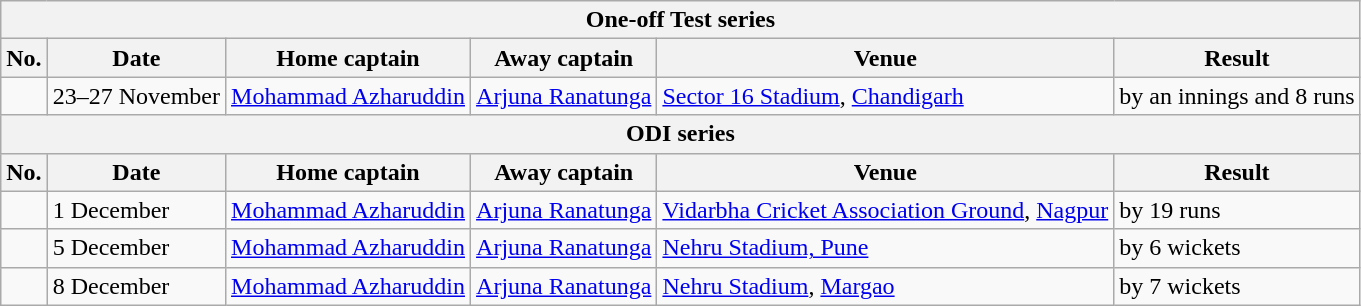<table class="wikitable">
<tr>
<th colspan="9">One-off Test series</th>
</tr>
<tr>
<th>No.</th>
<th>Date</th>
<th>Home captain</th>
<th>Away captain</th>
<th>Venue</th>
<th>Result</th>
</tr>
<tr>
<td></td>
<td>23–27 November</td>
<td><a href='#'>Mohammad Azharuddin</a></td>
<td><a href='#'>Arjuna Ranatunga</a></td>
<td><a href='#'>Sector 16 Stadium</a>, <a href='#'>Chandigarh</a></td>
<td> by an innings and 8 runs</td>
</tr>
<tr>
<th colspan="9">ODI series</th>
</tr>
<tr>
<th>No.</th>
<th>Date</th>
<th>Home captain</th>
<th>Away captain</th>
<th>Venue</th>
<th>Result</th>
</tr>
<tr>
<td></td>
<td>1 December</td>
<td><a href='#'>Mohammad Azharuddin</a></td>
<td><a href='#'>Arjuna Ranatunga</a></td>
<td><a href='#'>Vidarbha Cricket Association Ground</a>, <a href='#'>Nagpur</a></td>
<td> by 19 runs</td>
</tr>
<tr>
<td></td>
<td>5 December</td>
<td><a href='#'>Mohammad Azharuddin</a></td>
<td><a href='#'>Arjuna Ranatunga</a></td>
<td><a href='#'>Nehru Stadium, Pune</a></td>
<td> by 6 wickets</td>
</tr>
<tr>
<td></td>
<td>8 December</td>
<td><a href='#'>Mohammad Azharuddin</a></td>
<td><a href='#'>Arjuna Ranatunga</a></td>
<td><a href='#'>Nehru Stadium</a>, <a href='#'>Margao</a></td>
<td> by 7 wickets</td>
</tr>
</table>
